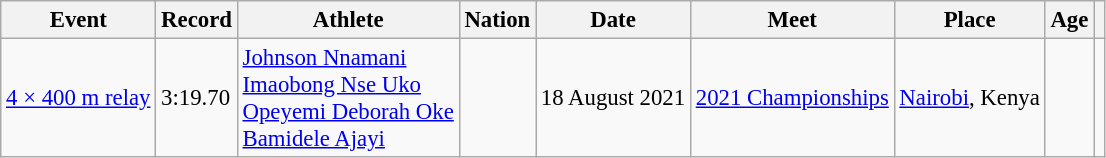<table class="wikitable" style="font-size:95%;">
<tr>
<th>Event</th>
<th>Record</th>
<th>Athlete</th>
<th>Nation</th>
<th>Date</th>
<th>Meet</th>
<th>Place</th>
<th>Age</th>
<th></th>
</tr>
<tr>
<td><a href='#'>4 × 400 m relay</a></td>
<td>3:19.70 </td>
<td><a href='#'>Johnson Nnamani</a><br><a href='#'>Imaobong Nse Uko</a><br><a href='#'>Opeyemi Deborah Oke</a><br><a href='#'>Bamidele Ajayi</a></td>
<td></td>
<td>18 August 2021</td>
<td><a href='#'>2021 Championships</a></td>
<td><a href='#'>Nairobi</a>, Kenya</td>
<td><br><br><br></td>
<td></td>
</tr>
</table>
